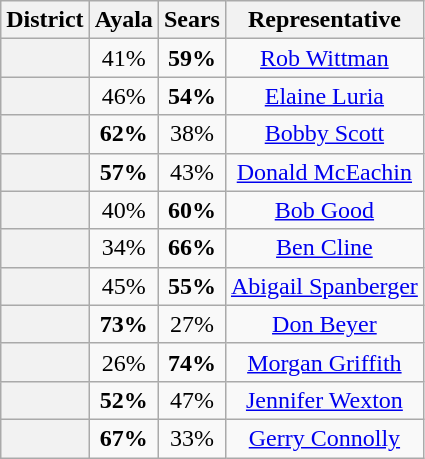<table class=wikitable>
<tr>
<th>District</th>
<th>Ayala</th>
<th>Sears</th>
<th>Representative</th>
</tr>
<tr align=center>
<th></th>
<td>41%</td>
<td><strong>59%</strong></td>
<td><a href='#'>Rob Wittman</a></td>
</tr>
<tr align=center>
<th></th>
<td>46%</td>
<td><strong>54%</strong></td>
<td><a href='#'>Elaine Luria</a></td>
</tr>
<tr align=center>
<th></th>
<td><strong>62%</strong></td>
<td>38%</td>
<td><a href='#'>Bobby Scott</a></td>
</tr>
<tr align=center>
<th></th>
<td><strong>57%</strong></td>
<td>43%</td>
<td><a href='#'>Donald McEachin</a></td>
</tr>
<tr align=center>
<th></th>
<td>40%</td>
<td><strong>60%</strong></td>
<td><a href='#'>Bob Good</a></td>
</tr>
<tr align=center>
<th></th>
<td>34%</td>
<td><strong>66%</strong></td>
<td><a href='#'>Ben Cline</a></td>
</tr>
<tr align=center>
<th></th>
<td>45%</td>
<td><strong>55%</strong></td>
<td><a href='#'>Abigail Spanberger</a></td>
</tr>
<tr align=center>
<th></th>
<td><strong>73%</strong></td>
<td>27%</td>
<td><a href='#'>Don Beyer</a></td>
</tr>
<tr align=center>
<th></th>
<td>26%</td>
<td><strong>74%</strong></td>
<td><a href='#'>Morgan Griffith</a></td>
</tr>
<tr align=center>
<th></th>
<td><strong>52%</strong></td>
<td>47%</td>
<td><a href='#'>Jennifer Wexton</a></td>
</tr>
<tr align=center>
<th></th>
<td><strong>67%</strong></td>
<td>33%</td>
<td><a href='#'>Gerry Connolly</a></td>
</tr>
</table>
